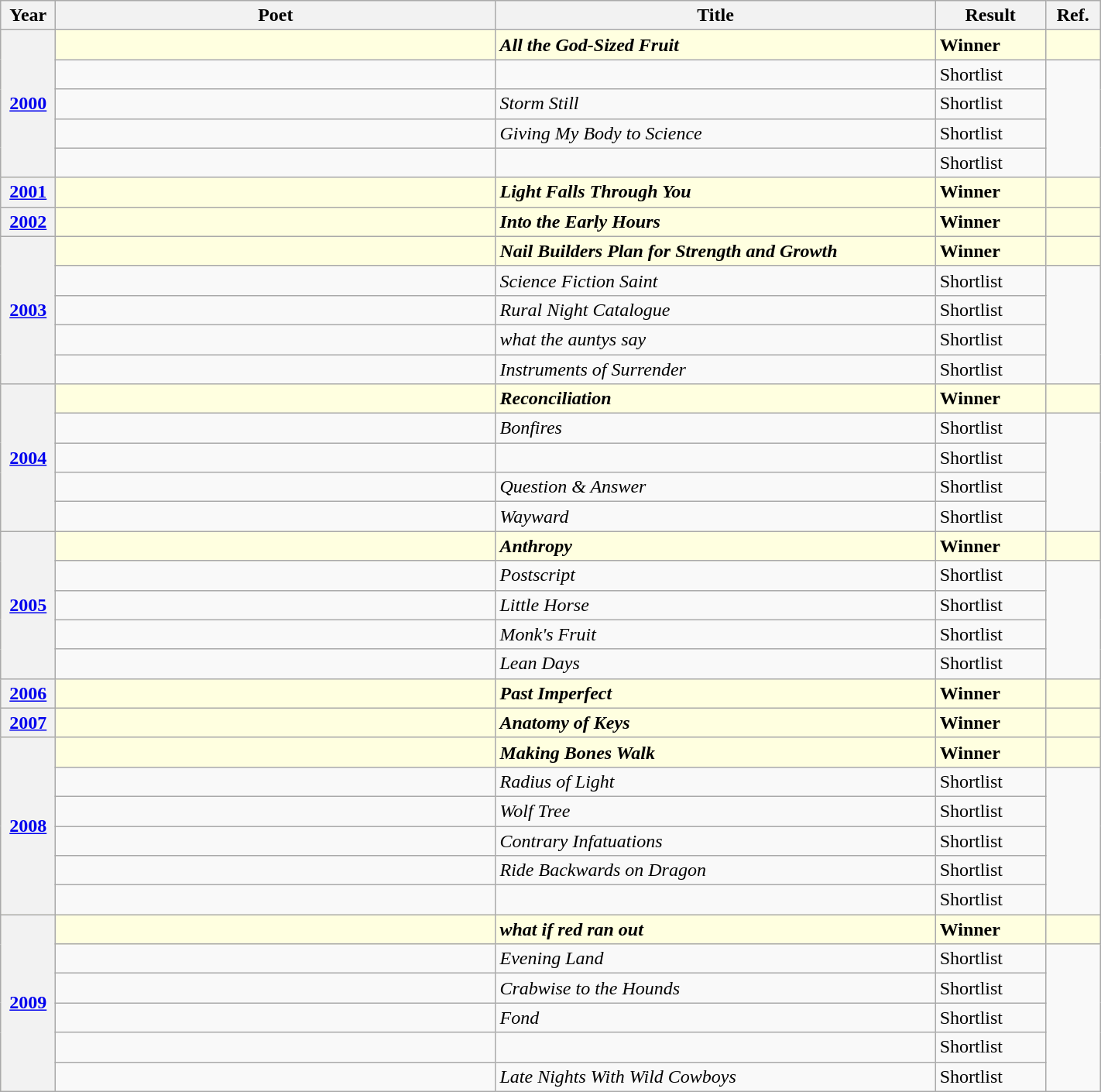<table class="wikitable sortable mw-collapsible" width=75% width=100%>
<tr>
<th width=5%>Year</th>
<th width=40%>Poet</th>
<th width=40%>Title</th>
<th width=10%>Result</th>
<th width=5% class="unsortable">Ref.</th>
</tr>
<tr style=background:lightyellow>
<th rowspan="5"><a href='#'>2000</a></th>
<td><strong></strong></td>
<td><strong><em>All the God-Sized Fruit</em></strong></td>
<td><strong>Winner</strong></td>
<td></td>
</tr>
<tr>
<td></td>
<td><em></em></td>
<td>Shortlist</td>
<td rowspan=4></td>
</tr>
<tr>
<td></td>
<td><em>Storm Still</em></td>
<td>Shortlist</td>
</tr>
<tr>
<td></td>
<td><em>Giving My Body to Science</em></td>
<td>Shortlist</td>
</tr>
<tr>
<td></td>
<td><em></em></td>
<td>Shortlist</td>
</tr>
<tr style=background:lightyellow>
<th><a href='#'>2001</a></th>
<td><strong></strong></td>
<td><strong><em>Light Falls Through You</em></strong></td>
<td><strong>Winner</strong></td>
<td></td>
</tr>
<tr style=background:lightyellow>
<th><a href='#'>2002</a></th>
<td><strong></strong></td>
<td><strong><em>Into the Early Hours</em></strong></td>
<td><strong>Winner</strong></td>
<td></td>
</tr>
<tr style=background:lightyellow>
<th rowspan="5"><a href='#'>2003</a></th>
<td><strong></strong></td>
<td><strong><em>Nail Builders Plan for Strength and Growth</em></strong></td>
<td><strong>Winner</strong></td>
<td></td>
</tr>
<tr>
<td></td>
<td><em>Science Fiction Saint</em></td>
<td>Shortlist</td>
<td rowspan=4></td>
</tr>
<tr>
<td></td>
<td><em>Rural Night Catalogue</em></td>
<td>Shortlist</td>
</tr>
<tr>
<td></td>
<td><em>what the auntys say</em></td>
<td>Shortlist</td>
</tr>
<tr>
<td></td>
<td><em>Instruments of Surrender</em></td>
<td>Shortlist</td>
</tr>
<tr style=background:lightyellow>
<th rowspan="5"><a href='#'>2004</a></th>
<td><strong></strong></td>
<td><strong><em>Reconciliation</em></strong></td>
<td><strong>Winner</strong></td>
<td></td>
</tr>
<tr>
<td></td>
<td><em>Bonfires</em></td>
<td>Shortlist</td>
<td rowspan=4></td>
</tr>
<tr>
<td></td>
<td><em></em></td>
<td>Shortlist</td>
</tr>
<tr>
<td></td>
<td><em>Question & Answer</em></td>
<td>Shortlist</td>
</tr>
<tr>
<td></td>
<td><em>Wayward</em></td>
<td>Shortlist</td>
</tr>
<tr style=background:lightyellow>
<th rowspan="5"><a href='#'>2005</a></th>
<td><strong></strong></td>
<td><strong><em>Anthropy</em></strong></td>
<td><strong>Winner</strong></td>
<td></td>
</tr>
<tr>
<td></td>
<td><em>Postscript</em></td>
<td>Shortlist</td>
<td rowspan=4></td>
</tr>
<tr>
<td></td>
<td><em>Little Horse</em></td>
<td>Shortlist</td>
</tr>
<tr>
<td></td>
<td><em>Monk's Fruit</em></td>
<td>Shortlist</td>
</tr>
<tr>
<td></td>
<td><em>Lean Days</em></td>
<td>Shortlist</td>
</tr>
<tr style=background:lightyellow>
<th><a href='#'>2006</a></th>
<td><strong></strong></td>
<td><strong><em>Past Imperfect</em></strong></td>
<td><strong>Winner</strong></td>
<td></td>
</tr>
<tr style=background:lightyellow>
<th><a href='#'>2007</a></th>
<td><strong></strong></td>
<td><strong><em>Anatomy of Keys</em></strong></td>
<td><strong>Winner</strong></td>
<td></td>
</tr>
<tr style=background:lightyellow>
<th rowspan="6"><a href='#'>2008</a></th>
<td><strong></strong></td>
<td><strong><em>Making Bones Walk</em></strong></td>
<td><strong>Winner</strong></td>
<td></td>
</tr>
<tr>
<td></td>
<td><em>Radius of Light</em></td>
<td>Shortlist</td>
<td rowspan=5></td>
</tr>
<tr>
<td></td>
<td><em>Wolf Tree</em></td>
<td>Shortlist</td>
</tr>
<tr>
<td></td>
<td><em>Contrary Infatuations</em></td>
<td>Shortlist</td>
</tr>
<tr>
<td></td>
<td><em>Ride Backwards on Dragon</em></td>
<td>Shortlist</td>
</tr>
<tr>
<td></td>
<td><em></em></td>
<td>Shortlist</td>
</tr>
<tr style=background:lightyellow>
<th rowspan="6"><a href='#'>2009</a></th>
<td><strong></strong></td>
<td><strong><em>what if red ran out</em></strong></td>
<td><strong>Winner</strong></td>
<td></td>
</tr>
<tr>
<td></td>
<td><em>Evening Land</em></td>
<td>Shortlist</td>
<td rowspan=5></td>
</tr>
<tr>
<td></td>
<td><em>Crabwise to the Hounds</em></td>
<td>Shortlist</td>
</tr>
<tr>
<td></td>
<td><em>Fond</em></td>
<td>Shortlist</td>
</tr>
<tr>
<td></td>
<td><em></em></td>
<td>Shortlist</td>
</tr>
<tr>
<td></td>
<td><em>Late Nights With Wild Cowboys</em></td>
<td>Shortlist</td>
</tr>
</table>
